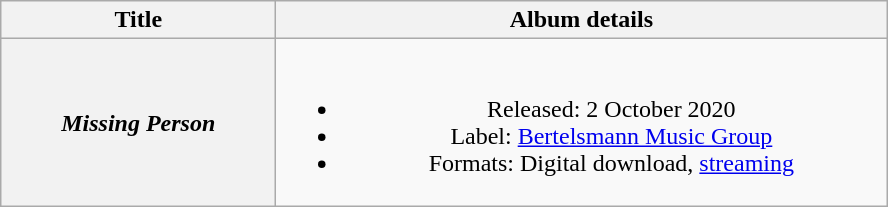<table class="wikitable plainrowheaders" style="text-align:center;">
<tr>
<th rowspan="1" scope="col" style="width:11em;">Title</th>
<th rowspan="1" scope="col" style="width:25em;">Album details</th>
</tr>
<tr>
<th scope="row"><em>Missing Person</em></th>
<td><br><ul><li>Released: 2 October 2020</li><li>Label: <a href='#'>Bertelsmann Music Group</a></li><li>Formats: Digital download, <a href='#'>streaming</a></li></ul></td>
</tr>
</table>
